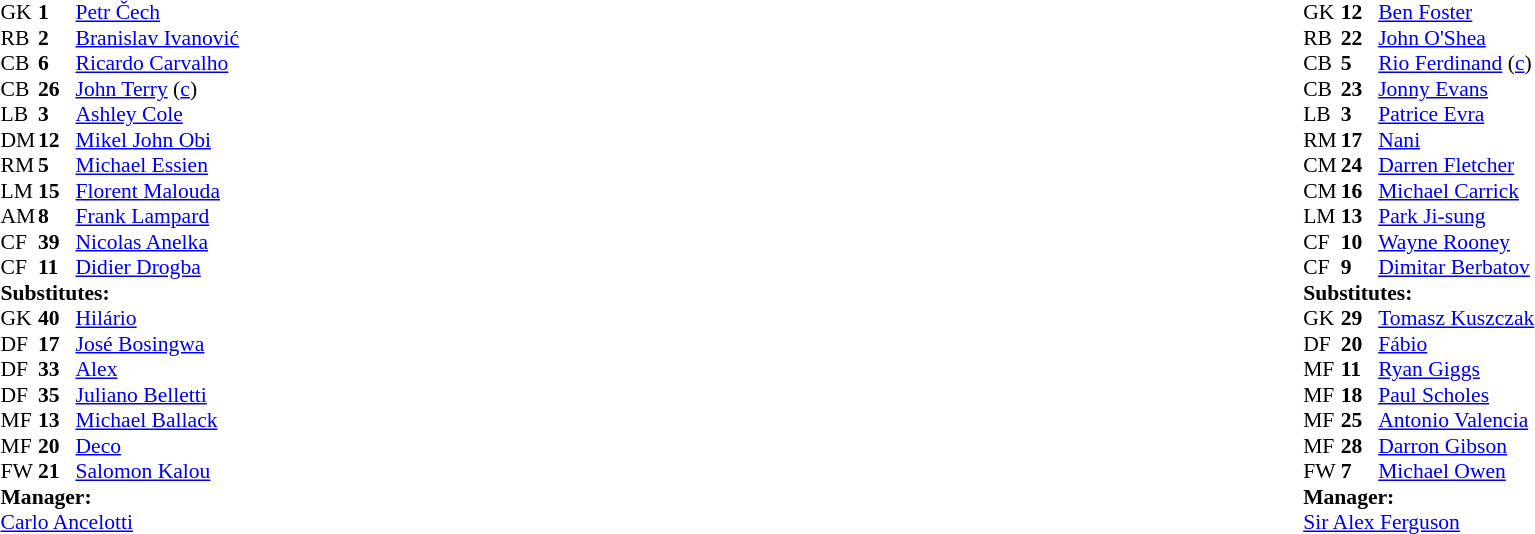<table width="100%">
<tr>
<td valign="top" width="50%"><br><table style="font-size: 90%" cellspacing="0" cellpadding="0">
<tr>
<td colspan="4"></td>
</tr>
<tr>
<th width=25></th>
<th width=25></th>
</tr>
<tr>
<td>GK</td>
<td><strong>1</strong></td>
<td> <a href='#'>Petr Čech</a></td>
</tr>
<tr>
<td>RB</td>
<td><strong>2</strong></td>
<td> <a href='#'>Branislav Ivanović</a></td>
<td></td>
<td></td>
</tr>
<tr>
<td>CB</td>
<td><strong>6</strong></td>
<td> <a href='#'>Ricardo Carvalho</a></td>
</tr>
<tr>
<td>CB</td>
<td><strong>26</strong></td>
<td> <a href='#'>John Terry</a> (<a href='#'>c</a>)</td>
</tr>
<tr>
<td>LB</td>
<td><strong>3</strong></td>
<td> <a href='#'>Ashley Cole</a></td>
</tr>
<tr>
<td>DM</td>
<td><strong>12</strong></td>
<td> <a href='#'>Mikel John Obi</a></td>
<td></td>
<td></td>
</tr>
<tr>
<td>RM</td>
<td><strong>5</strong></td>
<td> <a href='#'>Michael Essien</a></td>
</tr>
<tr>
<td>LM</td>
<td><strong>15</strong></td>
<td> <a href='#'>Florent Malouda</a></td>
<td></td>
<td></td>
</tr>
<tr>
<td>AM</td>
<td><strong>8</strong></td>
<td> <a href='#'>Frank Lampard</a></td>
</tr>
<tr>
<td>CF</td>
<td><strong>39</strong></td>
<td> <a href='#'>Nicolas Anelka</a></td>
<td></td>
<td></td>
</tr>
<tr>
<td>CF</td>
<td><strong>11</strong></td>
<td> <a href='#'>Didier Drogba</a></td>
</tr>
<tr>
<td colspan=3><strong>Substitutes:</strong></td>
</tr>
<tr>
<td>GK</td>
<td><strong>40</strong></td>
<td> <a href='#'>Hilário</a></td>
</tr>
<tr>
<td>DF</td>
<td><strong>17</strong></td>
<td> <a href='#'>José Bosingwa</a></td>
<td></td>
<td></td>
</tr>
<tr>
<td>DF</td>
<td><strong>33</strong></td>
<td> <a href='#'>Alex</a></td>
</tr>
<tr>
<td>DF</td>
<td><strong>35</strong></td>
<td> <a href='#'>Juliano Belletti</a></td>
</tr>
<tr>
<td>MF</td>
<td><strong>13</strong></td>
<td> <a href='#'>Michael Ballack</a></td>
<td></td>
<td></td>
</tr>
<tr>
<td>MF</td>
<td><strong>20</strong></td>
<td> <a href='#'>Deco</a></td>
<td></td>
<td></td>
</tr>
<tr>
<td>FW</td>
<td><strong>21</strong></td>
<td> <a href='#'>Salomon Kalou</a></td>
<td></td>
<td></td>
</tr>
<tr>
<td colspan=3><strong>Manager:</strong></td>
</tr>
<tr>
<td colspan=4> <a href='#'>Carlo Ancelotti</a></td>
</tr>
</table>
</td>
<td valign="top"></td>
<td valign="top" width="50%"><br><table style="font-size: 90%" cellspacing="0" cellpadding="0" align=center>
<tr>
<td colspan="4"></td>
</tr>
<tr>
<th width=25></th>
<th width=25></th>
</tr>
<tr>
<td>GK</td>
<td><strong>12</strong></td>
<td> <a href='#'>Ben Foster</a></td>
</tr>
<tr>
<td>RB</td>
<td><strong>22</strong></td>
<td> <a href='#'>John O'Shea</a></td>
<td></td>
<td></td>
</tr>
<tr>
<td>CB</td>
<td><strong>5</strong></td>
<td> <a href='#'>Rio Ferdinand</a> (<a href='#'>c</a>)</td>
</tr>
<tr>
<td>CB</td>
<td><strong>23</strong></td>
<td> <a href='#'>Jonny Evans</a></td>
</tr>
<tr>
<td>LB</td>
<td><strong>3</strong></td>
<td> <a href='#'>Patrice Evra</a></td>
<td></td>
</tr>
<tr>
<td>RM</td>
<td><strong>17</strong></td>
<td> <a href='#'>Nani</a></td>
<td></td>
<td></td>
</tr>
<tr>
<td>CM</td>
<td><strong>24</strong></td>
<td> <a href='#'>Darren Fletcher</a></td>
<td></td>
<td></td>
</tr>
<tr>
<td>CM</td>
<td><strong>16</strong></td>
<td> <a href='#'>Michael Carrick</a></td>
</tr>
<tr>
<td>LM</td>
<td><strong>13</strong></td>
<td> <a href='#'>Park Ji-sung</a></td>
<td></td>
<td></td>
</tr>
<tr>
<td>CF</td>
<td><strong>10</strong></td>
<td> <a href='#'>Wayne Rooney</a></td>
</tr>
<tr>
<td>CF</td>
<td><strong>9</strong></td>
<td> <a href='#'>Dimitar Berbatov</a></td>
<td></td>
<td></td>
</tr>
<tr>
<td colspan=3><strong>Substitutes:</strong></td>
</tr>
<tr>
<td>GK</td>
<td><strong>29</strong></td>
<td> <a href='#'>Tomasz Kuszczak</a></td>
</tr>
<tr>
<td>DF</td>
<td><strong>20</strong></td>
<td> <a href='#'>Fábio</a></td>
<td></td>
<td></td>
</tr>
<tr>
<td>MF</td>
<td><strong>11</strong></td>
<td> <a href='#'>Ryan Giggs</a></td>
<td></td>
<td></td>
</tr>
<tr>
<td>MF</td>
<td><strong>18</strong></td>
<td> <a href='#'>Paul Scholes</a></td>
<td></td>
<td></td>
</tr>
<tr>
<td>MF</td>
<td><strong>25</strong></td>
<td> <a href='#'>Antonio Valencia</a></td>
<td></td>
<td></td>
</tr>
<tr>
<td>MF</td>
<td><strong>28</strong></td>
<td> <a href='#'>Darron Gibson</a></td>
</tr>
<tr>
<td>FW</td>
<td><strong>7</strong></td>
<td> <a href='#'>Michael Owen</a></td>
<td></td>
<td></td>
</tr>
<tr>
<td colspan=3><strong>Manager:</strong></td>
</tr>
<tr>
<td colspan=4> <a href='#'>Sir Alex Ferguson</a></td>
</tr>
</table>
</td>
</tr>
</table>
